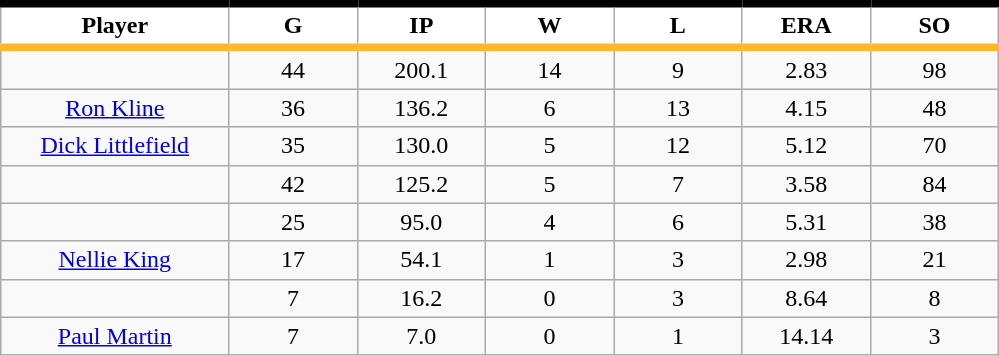<table class="wikitable sortable">
<tr>
<th style="background:#FFFFFF; border-top:#000000 5px solid; border-bottom:#FDB827 5px solid;" width="16%">Player</th>
<th style="background:#FFFFFF; border-top:#000000 5px solid; border-bottom:#FDB827 5px solid;" width="9%">G</th>
<th style="background:#FFFFFF; border-top:#000000 5px solid; border-bottom:#FDB827 5px solid;" width="9%">IP</th>
<th style="background:#FFFFFF; border-top:#000000 5px solid; border-bottom:#FDB827 5px solid;" width="9%">W</th>
<th style="background:#FFFFFF; border-top:#000000 5px solid; border-bottom:#FDB827 5px solid;" width="9%">L</th>
<th style="background:#FFFFFF; border-top:#000000 5px solid; border-bottom:#FDB827 5px solid;" width="9%">ERA</th>
<th style="background:#FFFFFF; border-top:#000000 5px solid; border-bottom:#FDB827 5px solid;" width="9%">SO</th>
</tr>
<tr align="center">
<td></td>
<td>44</td>
<td>200.1</td>
<td>14</td>
<td>9</td>
<td>2.83</td>
<td>98</td>
</tr>
<tr align="center">
<td><a href='#'>Ron Kline</a></td>
<td>36</td>
<td>136.2</td>
<td>6</td>
<td>13</td>
<td>4.15</td>
<td>48</td>
</tr>
<tr align=center>
<td><a href='#'>Dick Littlefield</a></td>
<td>35</td>
<td>130.0</td>
<td>5</td>
<td>12</td>
<td>5.12</td>
<td>70</td>
</tr>
<tr align=center>
<td></td>
<td>42</td>
<td>125.2</td>
<td>5</td>
<td>7</td>
<td>3.58</td>
<td>84</td>
</tr>
<tr align="center">
<td></td>
<td>25</td>
<td>95.0</td>
<td>4</td>
<td>6</td>
<td>5.31</td>
<td>38</td>
</tr>
<tr align="center">
<td><a href='#'>Nellie King</a></td>
<td>17</td>
<td>54.1</td>
<td>1</td>
<td>3</td>
<td>2.98</td>
<td>21</td>
</tr>
<tr align=center>
<td></td>
<td>7</td>
<td>16.2</td>
<td>0</td>
<td>3</td>
<td>8.64</td>
<td>8</td>
</tr>
<tr align="center">
<td><a href='#'>Paul Martin</a></td>
<td>7</td>
<td>7.0</td>
<td>0</td>
<td>1</td>
<td>14.14</td>
<td>3</td>
</tr>
</table>
